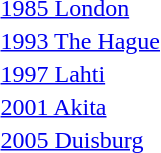<table>
<tr>
<td><a href='#'>1985 London</a></td>
<td></td>
<td></td>
<td></td>
</tr>
<tr>
<td><a href='#'>1993 The Hague</a></td>
<td></td>
<td></td>
<td></td>
</tr>
<tr>
<td><a href='#'>1997 Lahti</a></td>
<td></td>
<td></td>
<td></td>
</tr>
<tr>
<td><a href='#'>2001 Akita</a></td>
<td></td>
<td></td>
<td></td>
</tr>
<tr>
<td><a href='#'>2005 Duisburg</a></td>
<td></td>
<td></td>
<td></td>
</tr>
</table>
